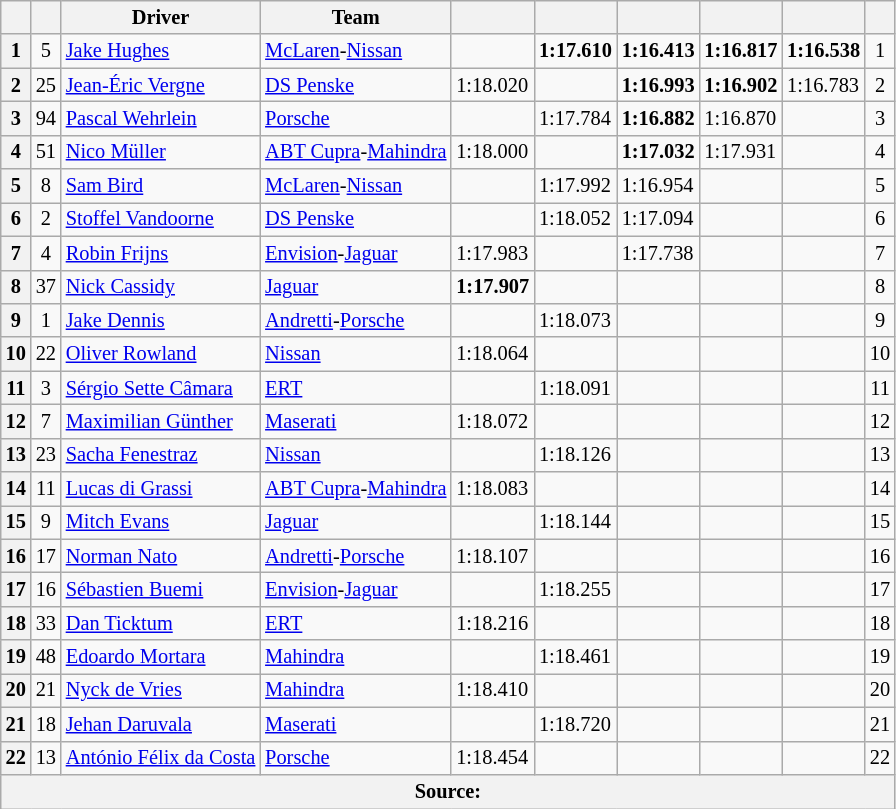<table class="wikitable sortable" style="font-size: 85%">
<tr>
<th scope="col"></th>
<th scope="col"></th>
<th scope="col">Driver</th>
<th scope="col">Team</th>
<th scope="col"></th>
<th scope="col"></th>
<th scope="col"></th>
<th scope="col"></th>
<th scope="col"></th>
<th scope="col"></th>
</tr>
<tr>
<th scope="row">1</th>
<td align="center">5</td>
<td data-sort-value=""> <a href='#'>Jake Hughes</a></td>
<td><a href='#'>McLaren</a>-<a href='#'>Nissan</a></td>
<td></td>
<td><strong>1:17.610</strong></td>
<td><strong>1:16.413</strong></td>
<td><strong>1:16.817</strong></td>
<td><strong>1:16.538</strong></td>
<td align="center">1</td>
</tr>
<tr>
<th scope="row">2</th>
<td align="center">25</td>
<td data-sort-value=""> <a href='#'>Jean-Éric Vergne</a></td>
<td><a href='#'>DS Penske</a></td>
<td>1:18.020</td>
<td></td>
<td><strong>1:16.993</strong></td>
<td><strong>1:16.902</strong></td>
<td>1:16.783</td>
<td align="center">2</td>
</tr>
<tr>
<th scope="row">3</th>
<td align="center">94</td>
<td data-sort-value=""> <a href='#'>Pascal Wehrlein</a></td>
<td><a href='#'>Porsche</a></td>
<td></td>
<td>1:17.784</td>
<td><strong>1:16.882</strong></td>
<td>1:16.870</td>
<td></td>
<td align="center">3</td>
</tr>
<tr>
<th scope="row">4</th>
<td align="center">51</td>
<td data-sort-value=""> <a href='#'>Nico Müller</a></td>
<td><a href='#'>ABT Cupra</a>-<a href='#'>Mahindra</a></td>
<td>1:18.000</td>
<td></td>
<td><strong>1:17.032</strong></td>
<td>1:17.931</td>
<td></td>
<td align="center">4</td>
</tr>
<tr>
<th scope="row">5</th>
<td align="center">8</td>
<td data-sort-value=""> <a href='#'>Sam Bird</a></td>
<td><a href='#'>McLaren</a>-<a href='#'>Nissan</a></td>
<td></td>
<td>1:17.992</td>
<td>1:16.954</td>
<td></td>
<td></td>
<td align="center">5</td>
</tr>
<tr>
<th scope="row">6</th>
<td align="center">2</td>
<td data-sort-value=""> <a href='#'>Stoffel Vandoorne</a></td>
<td><a href='#'>DS Penske</a></td>
<td></td>
<td>1:18.052</td>
<td>1:17.094</td>
<td></td>
<td></td>
<td align="center">6</td>
</tr>
<tr>
<th scope="row">7</th>
<td align="center">4</td>
<td data-sort-value=""> <a href='#'>Robin Frijns</a></td>
<td><a href='#'>Envision</a>-<a href='#'>Jaguar</a></td>
<td>1:17.983</td>
<td></td>
<td>1:17.738</td>
<td></td>
<td></td>
<td align="center">7</td>
</tr>
<tr>
<th scope="row">8</th>
<td align="center">37</td>
<td data-sort-value=""> <a href='#'>Nick Cassidy</a></td>
<td><a href='#'>Jaguar</a></td>
<td><strong>1:17.907</strong></td>
<td></td>
<td></td>
<td></td>
<td></td>
<td align="center">8</td>
</tr>
<tr>
<th scope="row">9</th>
<td align="center">1</td>
<td data-sort-value=""> <a href='#'>Jake Dennis</a></td>
<td><a href='#'>Andretti</a>-<a href='#'>Porsche</a></td>
<td></td>
<td>1:18.073</td>
<td></td>
<td></td>
<td></td>
<td align="center">9</td>
</tr>
<tr>
<th scope="row">10</th>
<td align="center">22</td>
<td data-sort-value=""> <a href='#'>Oliver Rowland</a></td>
<td><a href='#'>Nissan</a></td>
<td>1:18.064</td>
<td></td>
<td></td>
<td></td>
<td></td>
<td align="center">10</td>
</tr>
<tr>
<th scope="row">11</th>
<td align="center">3</td>
<td data-sort-value=""> <a href='#'>Sérgio Sette Câmara</a></td>
<td><a href='#'>ERT</a></td>
<td></td>
<td>1:18.091</td>
<td></td>
<td></td>
<td></td>
<td align="center">11</td>
</tr>
<tr>
<th scope="row">12</th>
<td align="center">7</td>
<td data-sort-value=""> <a href='#'>Maximilian Günther</a></td>
<td><a href='#'>Maserati</a></td>
<td>1:18.072</td>
<td></td>
<td></td>
<td></td>
<td></td>
<td align="center">12</td>
</tr>
<tr>
<th scope="row">13</th>
<td align="center">23</td>
<td data-sort-value=""> <a href='#'>Sacha Fenestraz</a></td>
<td><a href='#'>Nissan</a></td>
<td></td>
<td>1:18.126</td>
<td></td>
<td></td>
<td></td>
<td align="center">13</td>
</tr>
<tr>
<th scope="row">14</th>
<td align="center">11</td>
<td data-sort-value=""> <a href='#'>Lucas di Grassi</a></td>
<td><a href='#'>ABT Cupra</a>-<a href='#'>Mahindra</a></td>
<td>1:18.083</td>
<td></td>
<td></td>
<td></td>
<td></td>
<td align="center">14</td>
</tr>
<tr>
<th scope="row">15</th>
<td align="center">9</td>
<td data-sort-value=""> <a href='#'>Mitch Evans</a></td>
<td><a href='#'>Jaguar</a></td>
<td></td>
<td>1:18.144</td>
<td></td>
<td></td>
<td></td>
<td align="center">15</td>
</tr>
<tr>
<th scope="row">16</th>
<td align="center">17</td>
<td data-sort-value=""> <a href='#'>Norman Nato</a></td>
<td><a href='#'>Andretti</a>-<a href='#'>Porsche</a></td>
<td>1:18.107</td>
<td></td>
<td></td>
<td></td>
<td></td>
<td align="center">16</td>
</tr>
<tr>
<th scope="row">17</th>
<td align="center">16</td>
<td data-sort-value=""> <a href='#'>Sébastien Buemi</a></td>
<td><a href='#'>Envision</a>-<a href='#'>Jaguar</a></td>
<td></td>
<td>1:18.255</td>
<td></td>
<td></td>
<td></td>
<td align="center">17</td>
</tr>
<tr>
<th scope="row">18</th>
<td align="center">33</td>
<td data-sort-value=""> <a href='#'>Dan Ticktum</a></td>
<td><a href='#'>ERT</a></td>
<td>1:18.216</td>
<td></td>
<td></td>
<td></td>
<td></td>
<td align="center">18</td>
</tr>
<tr>
<th scope="row">19</th>
<td align="center">48</td>
<td data-sort-value=""> <a href='#'>Edoardo Mortara</a></td>
<td><a href='#'>Mahindra</a></td>
<td></td>
<td>1:18.461</td>
<td></td>
<td></td>
<td></td>
<td align="center">19</td>
</tr>
<tr>
<th scope="row">20</th>
<td align="center">21</td>
<td data-sort-value=""> <a href='#'>Nyck de Vries</a></td>
<td><a href='#'>Mahindra</a></td>
<td>1:18.410</td>
<td></td>
<td></td>
<td></td>
<td></td>
<td align="center">20</td>
</tr>
<tr>
<th scope="row">21</th>
<td align="center">18</td>
<td data-sort-value=""> <a href='#'>Jehan Daruvala</a></td>
<td><a href='#'>Maserati</a></td>
<td></td>
<td>1:18.720</td>
<td></td>
<td></td>
<td></td>
<td align="center">21</td>
</tr>
<tr>
<th scope="row">22</th>
<td align="center">13</td>
<td data-sort-value=""> <a href='#'>António Félix da Costa</a></td>
<td><a href='#'>Porsche</a></td>
<td>1:18.454</td>
<td></td>
<td></td>
<td></td>
<td></td>
<td align="center">22</td>
</tr>
<tr>
<th colspan="10">Source:</th>
</tr>
</table>
